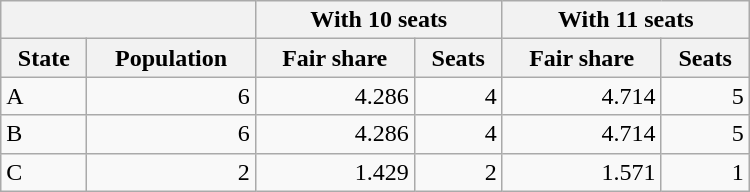<table class="wikitable" width="500px">
<tr>
<th colspan="2"></th>
<th colspan="2">With 10 seats</th>
<th colspan="2">With 11 seats</th>
</tr>
<tr>
<th>State</th>
<th>Population</th>
<th>Fair share</th>
<th>Seats</th>
<th>Fair share</th>
<th>Seats</th>
</tr>
<tr>
<td>A</td>
<td align="right">6</td>
<td align="right">4.286</td>
<td align="right">4</td>
<td align="right">4.714</td>
<td align="right">5</td>
</tr>
<tr>
<td>B</td>
<td align="right">6</td>
<td align="right">4.286</td>
<td align="right">4</td>
<td align="right">4.714</td>
<td align="right">5</td>
</tr>
<tr>
<td>C</td>
<td align="right">2</td>
<td align="right">1.429</td>
<td align="right">2</td>
<td align="right">1.571</td>
<td align="right">1</td>
</tr>
</table>
